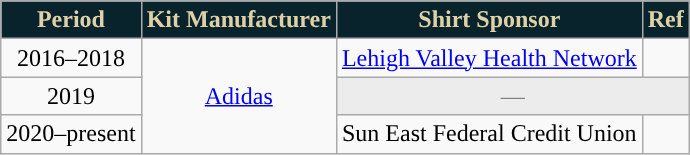<table class="wikitable" style="text-align:center;margin-left:1em;">
<tr>
<th style="background:#09232D; color:#DFD1A7;">Period</th>
<th style="background:#09232D; color:#DFD1A7;">Kit Manufacturer</th>
<th style="background:#09232D; color:#DFD1A7;">Shirt Sponsor</th>
<th style="background:#09232D; color:#DFD1A7;">Ref</th>
</tr>
<tr>
<td>2016–2018</td>
<td rowspan="3"><a href='#'>Adidas</a></td>
<td><a href='#'>Lehigh Valley Health Network</a></td>
<td></td>
</tr>
<tr>
<td>2019</td>
<td colspan="2" style="background:#ececec; color:gray">—</td>
</tr>
<tr>
<td>2020–present</td>
<td>Sun East Federal Credit Union</td>
<td></td>
</tr>
</table>
